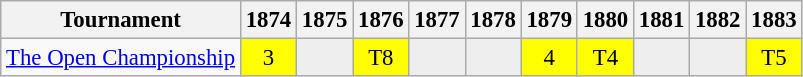<table class="wikitable" style="font-size:95%;text-align:center;">
<tr>
<th>Tournament</th>
<th>1874</th>
<th>1875</th>
<th>1876</th>
<th>1877</th>
<th>1878</th>
<th>1879</th>
<th>1880</th>
<th>1881</th>
<th>1882</th>
<th>1883</th>
</tr>
<tr>
<td><a href='#'>The Open Championship</a></td>
<td style="background:yellow;">3</td>
<td style="background:#eeeeee;"></td>
<td style="background:yellow;">T8</td>
<td style="background:#eeeeee;"></td>
<td style="background:#eeeeee;"></td>
<td style="background:yellow;">4</td>
<td style="background:yellow;">T4</td>
<td style="background:#eeeeee;"></td>
<td style="background:#eeeeee;"></td>
<td style="background:yellow;">T5</td>
</tr>
</table>
